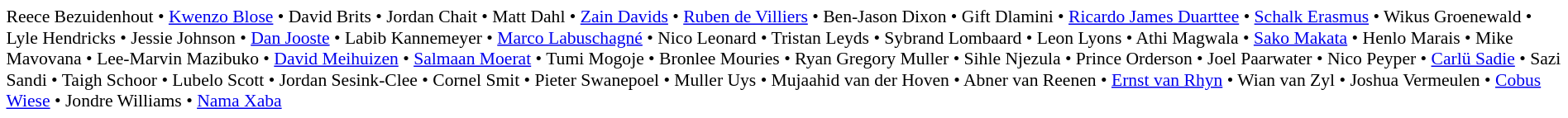<table cellpadding="2" style="border: 1px solid white; font-size:90%;">
<tr>
<td style="text-align:left;">Reece Bezuidenhout • <a href='#'>Kwenzo Blose</a> • David Brits • Jordan Chait • Matt Dahl • <a href='#'>Zain Davids</a> • <a href='#'>Ruben de Villiers</a> • Ben-Jason Dixon • Gift Dlamini • <a href='#'>Ricardo James Duarttee</a> • <a href='#'>Schalk Erasmus</a> • Wikus Groenewald • Lyle Hendricks • Jessie Johnson • <a href='#'>Dan Jooste</a> • Labib Kannemeyer • <a href='#'>Marco Labuschagné</a> • Nico Leonard • Tristan Leyds • Sybrand Lombaard • Leon Lyons • Athi Magwala • <a href='#'>Sako Makata</a> • Henlo Marais • Mike Mavovana • Lee-Marvin Mazibuko • <a href='#'>David Meihuizen</a> • <a href='#'>Salmaan Moerat</a> • Tumi Mogoje • Bronlee Mouries • Ryan Gregory Muller • Sihle Njezula • Prince Orderson • Joel Paarwater • Nico Peyper • <a href='#'>Carlü Sadie</a> • Sazi Sandi • Taigh Schoor • Lubelo Scott • Jordan Sesink-Clee • Cornel Smit • Pieter Swanepoel • Muller Uys • Mujaahid van der Hoven • Abner van Reenen • <a href='#'>Ernst van Rhyn</a> • Wian van Zyl • Joshua Vermeulen • <a href='#'>Cobus Wiese</a> • Jondre Williams • <a href='#'>Nama Xaba</a></td>
</tr>
</table>
